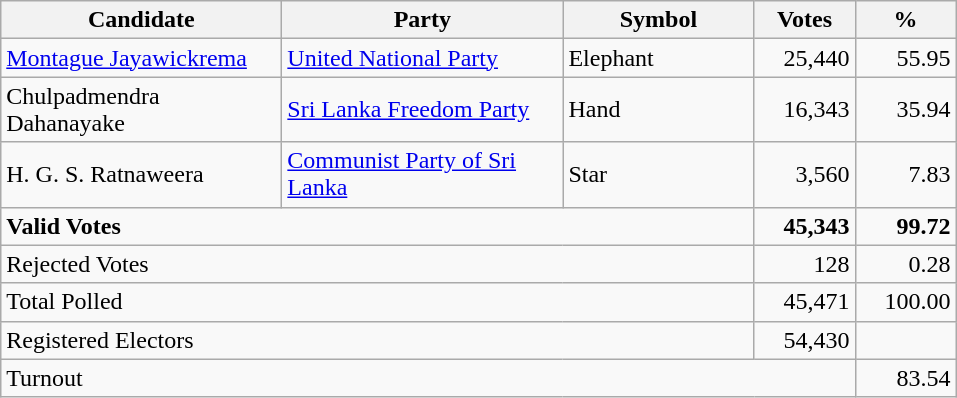<table class="wikitable" border="1" style="text-align:right;">
<tr>
<th align=left width="180">Candidate</th>
<th align=left width="180">Party</th>
<th align=left width="120">Symbol</th>
<th align=left width="60">Votes</th>
<th align=left width="60">%</th>
</tr>
<tr>
<td align=left><a href='#'>Montague Jayawickrema</a></td>
<td align=left><a href='#'>United National Party</a></td>
<td align=left>Elephant</td>
<td align=right>25,440</td>
<td align=right>55.95</td>
</tr>
<tr>
<td align=left>Chulpadmendra Dahanayake</td>
<td align=left><a href='#'>Sri Lanka Freedom Party</a></td>
<td align=left>Hand</td>
<td align=right>16,343</td>
<td align=right>35.94</td>
</tr>
<tr>
<td align=left>H. G. S. Ratnaweera</td>
<td align=left><a href='#'>Communist Party of Sri Lanka</a></td>
<td align=left>Star</td>
<td align=right>3,560</td>
<td align=right>7.83</td>
</tr>
<tr>
<td align=left colspan=3><strong>Valid Votes</strong></td>
<td align=right><strong>45,343</strong></td>
<td align=right><strong>99.72</strong></td>
</tr>
<tr>
<td align=left colspan=3>Rejected Votes</td>
<td align=right>128</td>
<td align=right>0.28</td>
</tr>
<tr>
<td align=left colspan=3>Total Polled</td>
<td align=right>45,471</td>
<td align=right>100.00</td>
</tr>
<tr>
<td align=left colspan=3>Registered Electors</td>
<td align=right>54,430</td>
<td></td>
</tr>
<tr>
<td align=left colspan=4>Turnout</td>
<td align=right>83.54</td>
</tr>
</table>
